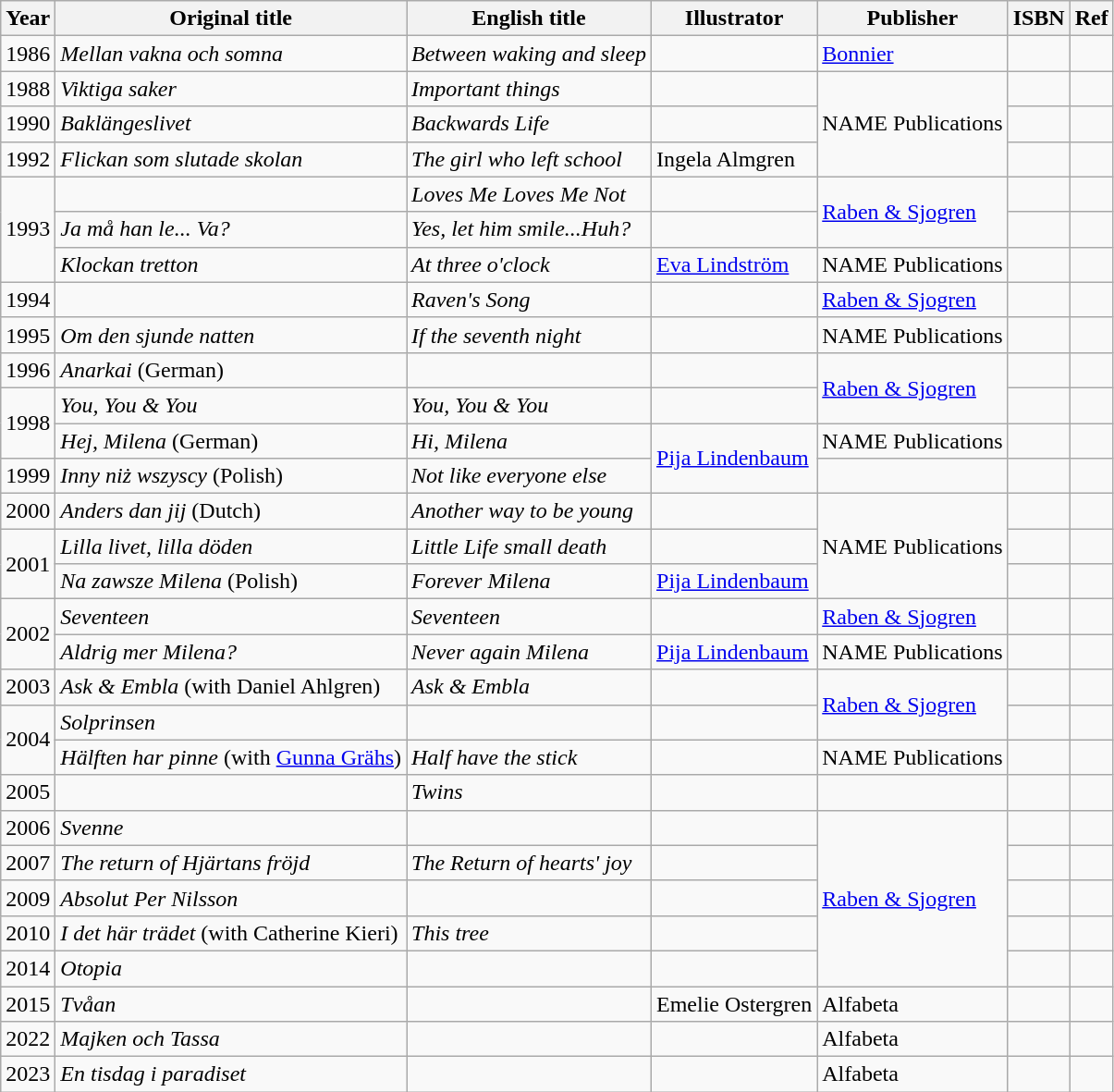<table class="wikitable sortable">
<tr>
<th>Year</th>
<th>Original title</th>
<th>English title</th>
<th>Illustrator</th>
<th>Publisher</th>
<th>ISBN</th>
<th scope="Col" class="unsortable">Ref</th>
</tr>
<tr>
<td>1986</td>
<td><em>Mellan vakna och somna</em></td>
<td><em>Between waking and sleep</em></td>
<td></td>
<td><a href='#'>Bonnier</a></td>
<td></td>
<td></td>
</tr>
<tr>
<td>1988</td>
<td><em>Viktiga saker</em></td>
<td><em>Important things</em></td>
<td></td>
<td rowspan="3">NAME Publications</td>
<td></td>
<td></td>
</tr>
<tr>
<td>1990</td>
<td><em>Baklängeslivet</em></td>
<td><em>Backwards Life</em></td>
<td></td>
<td></td>
<td></td>
</tr>
<tr>
<td>1992</td>
<td><em>Flickan som slutade skolan</em></td>
<td><em>The girl who left school</em></td>
<td>Ingela Almgren</td>
<td></td>
<td></td>
</tr>
<tr>
<td rowspan="3">1993</td>
<td></td>
<td><em>Loves Me Loves Me Not</em></td>
<td></td>
<td rowspan="2"><a href='#'>Raben & Sjogren</a></td>
<td></td>
<td></td>
</tr>
<tr>
<td><em>Ja må han le... Va?</em></td>
<td><em>Yes, let him smile...Huh?</em></td>
<td></td>
<td></td>
<td></td>
</tr>
<tr>
<td><em>Klockan tretton</em></td>
<td><em>At three o'clock</em></td>
<td><a href='#'>Eva Lindström</a></td>
<td>NAME Publications</td>
<td></td>
<td></td>
</tr>
<tr>
<td>1994</td>
<td></td>
<td><em>Raven's Song</em></td>
<td></td>
<td><a href='#'>Raben & Sjogren</a></td>
<td></td>
<td></td>
</tr>
<tr>
<td>1995</td>
<td><em>Om den sjunde natten</em></td>
<td><em>If the seventh night</em></td>
<td></td>
<td>NAME Publications</td>
<td></td>
<td></td>
</tr>
<tr>
<td>1996</td>
<td><em>Anarkai</em> (German)</td>
<td></td>
<td></td>
<td rowspan="2"><a href='#'>Raben & Sjogren</a></td>
<td></td>
<td></td>
</tr>
<tr>
<td rowspan="2">1998</td>
<td><em>You, You & You</em></td>
<td><em>You, You & You</em></td>
<td></td>
<td></td>
<td></td>
</tr>
<tr>
<td><em>Hej, Milena</em> (German)</td>
<td><em>Hi, Milena</em></td>
<td rowspan="2"><a href='#'>Pija Lindenbaum</a></td>
<td>NAME Publications</td>
<td></td>
<td></td>
</tr>
<tr>
<td>1999</td>
<td><em>Inny niż wszyscy</em> (Polish)</td>
<td><em>Not like everyone else</em></td>
<td></td>
<td></td>
<td></td>
</tr>
<tr>
<td>2000</td>
<td><em>Anders dan jij</em> (Dutch)</td>
<td><em>Another way to be young</em></td>
<td></td>
<td rowspan="3">NAME Publications</td>
<td></td>
<td></td>
</tr>
<tr>
<td rowspan="2">2001</td>
<td><em>Lilla livet, lilla döden</em></td>
<td><em>Little Life small death</em></td>
<td></td>
<td></td>
<td></td>
</tr>
<tr>
<td><em>Na zawsze Milena</em> (Polish)</td>
<td><em>Forever Milena</em></td>
<td><a href='#'>Pija Lindenbaum</a></td>
<td></td>
<td></td>
</tr>
<tr>
<td rowspan="2">2002</td>
<td><em>Seventeen</em></td>
<td><em>Seventeen</em></td>
<td></td>
<td><a href='#'>Raben & Sjogren</a></td>
<td></td>
<td></td>
</tr>
<tr>
<td><em>Aldrig mer Milena?</em></td>
<td><em>Never again Milena</em></td>
<td><a href='#'>Pija Lindenbaum</a></td>
<td>NAME Publications</td>
<td></td>
<td></td>
</tr>
<tr>
<td>2003</td>
<td><em>Ask & Embla</em> (with Daniel Ahlgren)</td>
<td><em>Ask & Embla</em></td>
<td></td>
<td rowspan="2"><a href='#'>Raben & Sjogren</a></td>
<td></td>
<td></td>
</tr>
<tr>
<td rowspan="2">2004</td>
<td><em>Solprinsen</em></td>
<td></td>
<td></td>
<td></td>
<td></td>
</tr>
<tr>
<td><em>Hälften har pinne</em> (with <a href='#'>Gunna Grähs</a>)</td>
<td><em>Half have the stick</em></td>
<td></td>
<td>NAME Publications</td>
<td></td>
<td></td>
</tr>
<tr>
<td>2005</td>
<td></td>
<td><em>Twins</em></td>
<td></td>
<td></td>
<td></td>
<td></td>
</tr>
<tr>
<td>2006</td>
<td><em>Svenne</em></td>
<td></td>
<td></td>
<td rowspan="5"><a href='#'>Raben & Sjogren</a></td>
<td></td>
<td></td>
</tr>
<tr>
<td>2007</td>
<td><em>The return of Hjärtans fröjd</em></td>
<td><em>The Return of hearts' joy</em></td>
<td></td>
<td></td>
<td></td>
</tr>
<tr>
<td>2009</td>
<td><em>Absolut Per Nilsson</em></td>
<td></td>
<td></td>
<td></td>
<td></td>
</tr>
<tr>
<td>2010</td>
<td><em>I det här trädet</em> (with Catherine Kieri)</td>
<td><em>This tree</em></td>
<td></td>
<td></td>
<td></td>
</tr>
<tr>
<td>2014</td>
<td><em>Otopia</em></td>
<td></td>
<td></td>
<td></td>
<td></td>
</tr>
<tr>
<td>2015</td>
<td><em>Tvåan</em></td>
<td></td>
<td>Emelie Ostergren</td>
<td>Alfabeta</td>
<td></td>
<td></td>
</tr>
<tr>
<td>2022</td>
<td><em>Majken och Tassa</em></td>
<td></td>
<td></td>
<td>Alfabeta</td>
<td></td>
<td></td>
</tr>
<tr>
<td>2023</td>
<td><em>En tisdag i paradiset</em></td>
<td></td>
<td></td>
<td>Alfabeta</td>
<td></td>
<td></td>
</tr>
</table>
